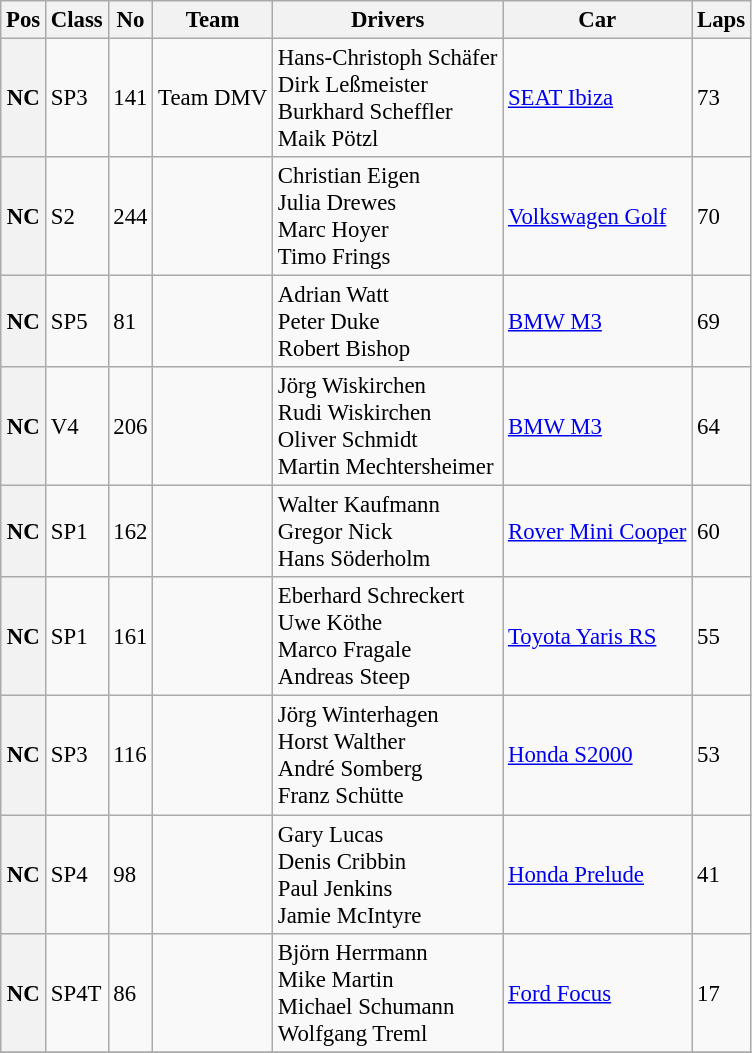<table class="wikitable" style="font-size: 95%;">
<tr>
<th>Pos</th>
<th>Class</th>
<th>No</th>
<th>Team</th>
<th>Drivers</th>
<th>Car</th>
<th>Laps</th>
</tr>
<tr>
<th>NC</th>
<td>SP3</td>
<td>141</td>
<td> Team DMV</td>
<td> Hans-Christoph Schäfer<br> Dirk Leßmeister<br> Burkhard Scheffler<br> Maik Pötzl</td>
<td><a href='#'>SEAT Ibiza</a></td>
<td>73</td>
</tr>
<tr>
<th>NC</th>
<td>S2</td>
<td>244</td>
<td></td>
<td> Christian Eigen<br> Julia Drewes<br> Marc Hoyer<br> Timo Frings</td>
<td><a href='#'>Volkswagen Golf</a></td>
<td>70</td>
</tr>
<tr>
<th>NC</th>
<td>SP5</td>
<td>81</td>
<td></td>
<td> Adrian Watt<br> Peter Duke<br> Robert Bishop</td>
<td><a href='#'>BMW M3</a></td>
<td>69</td>
</tr>
<tr>
<th>NC</th>
<td>V4</td>
<td>206</td>
<td></td>
<td> Jörg Wiskirchen<br> Rudi Wiskirchen<br> Oliver Schmidt<br> Martin Mechtersheimer</td>
<td><a href='#'>BMW M3</a></td>
<td>64</td>
</tr>
<tr>
<th>NC</th>
<td>SP1</td>
<td>162</td>
<td></td>
<td> Walter Kaufmann<br> Gregor Nick<br> Hans Söderholm</td>
<td><a href='#'>Rover Mini Cooper</a></td>
<td>60</td>
</tr>
<tr>
<th>NC</th>
<td>SP1</td>
<td>161</td>
<td></td>
<td> Eberhard Schreckert<br> Uwe Köthe<br> Marco Fragale<br> Andreas Steep</td>
<td><a href='#'>Toyota Yaris RS</a></td>
<td>55</td>
</tr>
<tr>
<th>NC</th>
<td>SP3</td>
<td>116</td>
<td></td>
<td> Jörg Winterhagen<br> Horst Walther<br> André Somberg<br> Franz Schütte</td>
<td><a href='#'>Honda S2000</a></td>
<td>53</td>
</tr>
<tr>
<th>NC</th>
<td>SP4</td>
<td>98</td>
<td></td>
<td> Gary Lucas<br> Denis Cribbin<br> Paul Jenkins<br> Jamie McIntyre</td>
<td><a href='#'>Honda Prelude</a></td>
<td>41</td>
</tr>
<tr>
<th>NC</th>
<td>SP4T</td>
<td>86</td>
<td></td>
<td> Björn Herrmann<br> Mike Martin<br> Michael Schumann<br> Wolfgang Treml</td>
<td><a href='#'>Ford Focus</a></td>
<td>17</td>
</tr>
<tr>
</tr>
</table>
